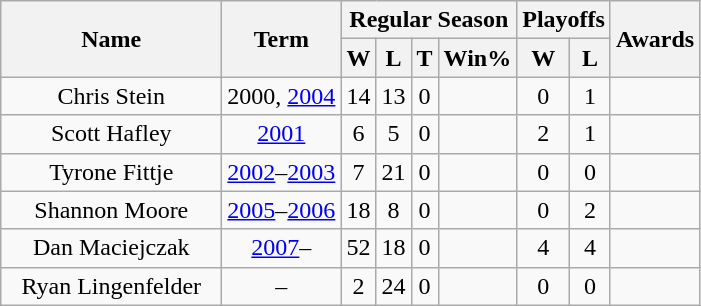<table class="wikitable">
<tr>
<th rowspan="2" style="width:140px;">Name</th>
<th rowspan="2">Term</th>
<th colspan="4">Regular Season</th>
<th colspan="2">Playoffs</th>
<th rowspan="2">Awards</th>
</tr>
<tr>
<th>W</th>
<th>L</th>
<th>T</th>
<th>Win%</th>
<th>W</th>
<th>L</th>
</tr>
<tr>
<td style="text-align:center;">Chris Stein</td>
<td style="text-align:center;">2000, <a href='#'>2004</a></td>
<td style="text-align:center;">14</td>
<td style="text-align:center;">13</td>
<td style="text-align:center;">0</td>
<td style="text-align:center;"></td>
<td style="text-align:center;">0</td>
<td style="text-align:center;">1</td>
<td style="text-align:center;"></td>
</tr>
<tr>
<td style="text-align:center;">Scott Hafley</td>
<td style="text-align:center;"><a href='#'>2001</a></td>
<td style="text-align:center;">6</td>
<td style="text-align:center;">5</td>
<td style="text-align:center;">0</td>
<td style="text-align:center;"></td>
<td style="text-align:center;">2</td>
<td style="text-align:center;">1</td>
<td style="text-align:center;"></td>
</tr>
<tr>
<td style="text-align:center;">Tyrone Fittje</td>
<td style="text-align:center;"><a href='#'>2002</a>–<a href='#'>2003</a></td>
<td style="text-align:center;">7</td>
<td style="text-align:center;">21</td>
<td style="text-align:center;">0</td>
<td style="text-align:center;"></td>
<td style="text-align:center;">0</td>
<td style="text-align:center;">0</td>
<td style="text-align:center;"></td>
</tr>
<tr>
<td style="text-align:center;">Shannon Moore</td>
<td style="text-align:center;"><a href='#'>2005</a>–<a href='#'>2006</a></td>
<td style="text-align:center;">18</td>
<td style="text-align:center;">8</td>
<td style="text-align:center;">0</td>
<td style="text-align:center;"></td>
<td style="text-align:center;">0</td>
<td style="text-align:center;">2</td>
<td style="text-align:center;"></td>
</tr>
<tr>
<td style="text-align:center;">Dan Maciejczak</td>
<td style="text-align:center;"><a href='#'>2007</a>–</td>
<td style="text-align:center;">52</td>
<td style="text-align:center;">18</td>
<td style="text-align:center;">0</td>
<td style="text-align:center;"></td>
<td style="text-align:center;">4</td>
<td style="text-align:center;">4</td>
<td style="text-align:center;"></td>
</tr>
<tr>
<td style="text-align:center;">Ryan Lingenfelder</td>
<td style="text-align:center;">–</td>
<td style="text-align:center;">2</td>
<td style="text-align:center;">24</td>
<td style="text-align:center;">0</td>
<td style="text-align:center;"></td>
<td style="text-align:center;">0</td>
<td style="text-align:center;">0</td>
<td style="text-align:center;"></td>
</tr>
</table>
